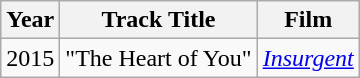<table class="wikitable">
<tr>
<th>Year</th>
<th>Track Title</th>
<th>Film</th>
</tr>
<tr>
<td>2015</td>
<td>"The Heart of You"</td>
<td><em><a href='#'>Insurgent</a></em></td>
</tr>
</table>
